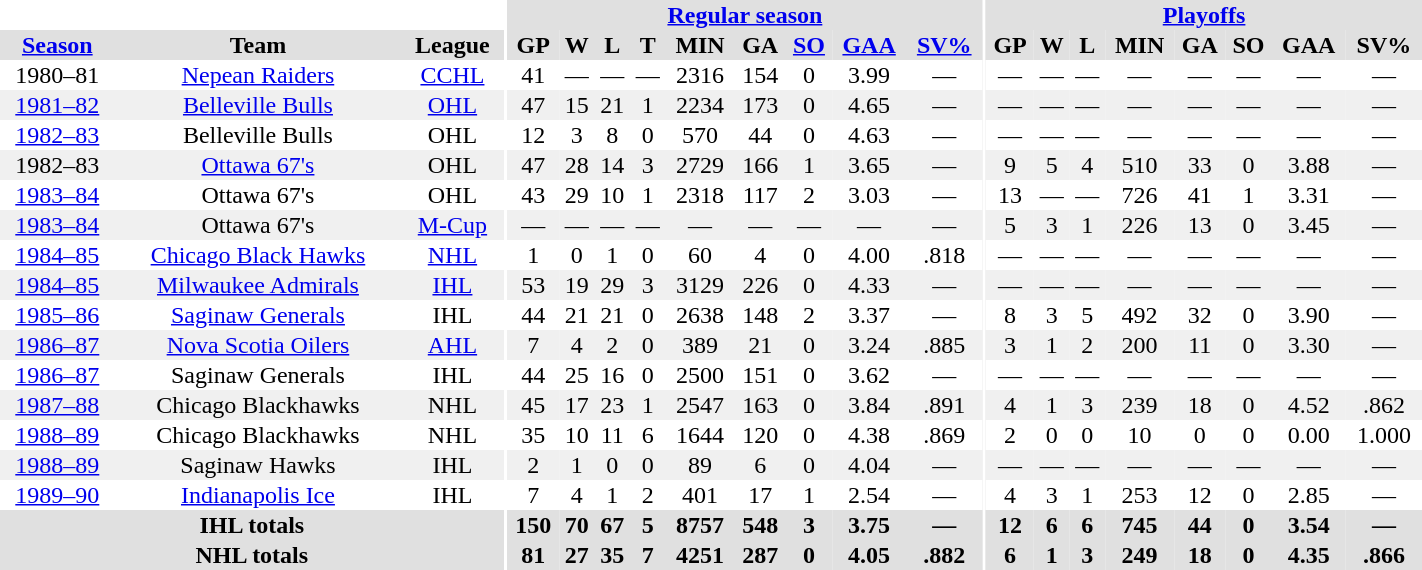<table border="0" cellpadding="1" cellspacing="0" style="text-align:center; width:75%">
<tr ALIGN="center" bgcolor="#e0e0e0">
<th align="center" colspan="3" bgcolor="#ffffff"></th>
<th align="center" rowspan="99" bgcolor="#ffffff"></th>
<th align="center" colspan="9" bgcolor="#e0e0e0"><a href='#'>Regular season</a></th>
<th align="center" rowspan="99" bgcolor="#ffffff"></th>
<th align="center" colspan="8" bgcolor="#e0e0e0"><a href='#'>Playoffs</a></th>
</tr>
<tr ALIGN="center" bgcolor="#e0e0e0">
<th><a href='#'>Season</a></th>
<th>Team</th>
<th>League</th>
<th>GP</th>
<th>W</th>
<th>L</th>
<th>T</th>
<th>MIN</th>
<th>GA</th>
<th><a href='#'>SO</a></th>
<th><a href='#'>GAA</a></th>
<th><a href='#'>SV%</a></th>
<th>GP</th>
<th>W</th>
<th>L</th>
<th>MIN</th>
<th>GA</th>
<th>SO</th>
<th>GAA</th>
<th>SV%</th>
</tr>
<tr>
<td>1980–81</td>
<td><a href='#'>Nepean Raiders</a></td>
<td><a href='#'>CCHL</a></td>
<td>41</td>
<td>—</td>
<td>—</td>
<td>—</td>
<td>2316</td>
<td>154</td>
<td>0</td>
<td>3.99</td>
<td>—</td>
<td>—</td>
<td>—</td>
<td>—</td>
<td>—</td>
<td>—</td>
<td>—</td>
<td>—</td>
<td>—</td>
</tr>
<tr bgcolor="#f0f0f0">
<td><a href='#'>1981–82</a></td>
<td><a href='#'>Belleville Bulls</a></td>
<td><a href='#'>OHL</a></td>
<td>47</td>
<td>15</td>
<td>21</td>
<td>1</td>
<td>2234</td>
<td>173</td>
<td>0</td>
<td>4.65</td>
<td>—</td>
<td>—</td>
<td>—</td>
<td>—</td>
<td>—</td>
<td>—</td>
<td>—</td>
<td>—</td>
<td>—</td>
</tr>
<tr>
<td><a href='#'>1982–83</a></td>
<td>Belleville Bulls</td>
<td>OHL</td>
<td>12</td>
<td>3</td>
<td>8</td>
<td>0</td>
<td>570</td>
<td>44</td>
<td>0</td>
<td>4.63</td>
<td>—</td>
<td>—</td>
<td>—</td>
<td>—</td>
<td>—</td>
<td>—</td>
<td>—</td>
<td>—</td>
<td>—</td>
</tr>
<tr bgcolor="#f0f0f0">
<td>1982–83</td>
<td><a href='#'>Ottawa 67's</a></td>
<td>OHL</td>
<td>47</td>
<td>28</td>
<td>14</td>
<td>3</td>
<td>2729</td>
<td>166</td>
<td>1</td>
<td>3.65</td>
<td>—</td>
<td>9</td>
<td>5</td>
<td>4</td>
<td>510</td>
<td>33</td>
<td>0</td>
<td>3.88</td>
<td>—</td>
</tr>
<tr>
<td><a href='#'>1983–84</a></td>
<td>Ottawa 67's</td>
<td>OHL</td>
<td>43</td>
<td>29</td>
<td>10</td>
<td>1</td>
<td>2318</td>
<td>117</td>
<td>2</td>
<td>3.03</td>
<td>—</td>
<td>13</td>
<td>—</td>
<td>—</td>
<td>726</td>
<td>41</td>
<td>1</td>
<td>3.31</td>
<td>—</td>
</tr>
<tr bgcolor="#f0f0f0">
<td><a href='#'>1983–84</a></td>
<td>Ottawa 67's</td>
<td><a href='#'>M-Cup</a></td>
<td>—</td>
<td>—</td>
<td>—</td>
<td>—</td>
<td>—</td>
<td>—</td>
<td>—</td>
<td>—</td>
<td>—</td>
<td>5</td>
<td>3</td>
<td>1</td>
<td>226</td>
<td>13</td>
<td>0</td>
<td>3.45</td>
<td>—</td>
</tr>
<tr>
<td><a href='#'>1984–85</a></td>
<td><a href='#'>Chicago Black Hawks</a></td>
<td><a href='#'>NHL</a></td>
<td>1</td>
<td>0</td>
<td>1</td>
<td>0</td>
<td>60</td>
<td>4</td>
<td>0</td>
<td>4.00</td>
<td>.818</td>
<td>—</td>
<td>—</td>
<td>—</td>
<td>—</td>
<td>—</td>
<td>—</td>
<td>—</td>
<td>—</td>
</tr>
<tr bgcolor="#f0f0f0">
<td><a href='#'>1984–85</a></td>
<td><a href='#'>Milwaukee Admirals</a></td>
<td><a href='#'>IHL</a></td>
<td>53</td>
<td>19</td>
<td>29</td>
<td>3</td>
<td>3129</td>
<td>226</td>
<td>0</td>
<td>4.33</td>
<td>—</td>
<td>—</td>
<td>—</td>
<td>—</td>
<td>—</td>
<td>—</td>
<td>—</td>
<td>—</td>
<td>—</td>
</tr>
<tr>
<td><a href='#'>1985–86</a></td>
<td><a href='#'>Saginaw Generals</a></td>
<td>IHL</td>
<td>44</td>
<td>21</td>
<td>21</td>
<td>0</td>
<td>2638</td>
<td>148</td>
<td>2</td>
<td>3.37</td>
<td>—</td>
<td>8</td>
<td>3</td>
<td>5</td>
<td>492</td>
<td>32</td>
<td>0</td>
<td>3.90</td>
<td>—</td>
</tr>
<tr bgcolor="#f0f0f0">
<td><a href='#'>1986–87</a></td>
<td><a href='#'>Nova Scotia Oilers</a></td>
<td><a href='#'>AHL</a></td>
<td>7</td>
<td>4</td>
<td>2</td>
<td>0</td>
<td>389</td>
<td>21</td>
<td>0</td>
<td>3.24</td>
<td>.885</td>
<td>3</td>
<td>1</td>
<td>2</td>
<td>200</td>
<td>11</td>
<td>0</td>
<td>3.30</td>
<td>—</td>
</tr>
<tr>
<td><a href='#'>1986–87</a></td>
<td>Saginaw Generals</td>
<td>IHL</td>
<td>44</td>
<td>25</td>
<td>16</td>
<td>0</td>
<td>2500</td>
<td>151</td>
<td>0</td>
<td>3.62</td>
<td>—</td>
<td>—</td>
<td>—</td>
<td>—</td>
<td>—</td>
<td>—</td>
<td>—</td>
<td>—</td>
<td>—</td>
</tr>
<tr bgcolor="#f0f0f0">
<td><a href='#'>1987–88</a></td>
<td>Chicago Blackhawks</td>
<td>NHL</td>
<td>45</td>
<td>17</td>
<td>23</td>
<td>1</td>
<td>2547</td>
<td>163</td>
<td>0</td>
<td>3.84</td>
<td>.891</td>
<td>4</td>
<td>1</td>
<td>3</td>
<td>239</td>
<td>18</td>
<td>0</td>
<td>4.52</td>
<td>.862</td>
</tr>
<tr>
<td><a href='#'>1988–89</a></td>
<td>Chicago Blackhawks</td>
<td>NHL</td>
<td>35</td>
<td>10</td>
<td>11</td>
<td>6</td>
<td>1644</td>
<td>120</td>
<td>0</td>
<td>4.38</td>
<td>.869</td>
<td>2</td>
<td>0</td>
<td>0</td>
<td>10</td>
<td>0</td>
<td>0</td>
<td>0.00</td>
<td>1.000</td>
</tr>
<tr bgcolor="#f0f0f0">
<td><a href='#'>1988–89</a></td>
<td>Saginaw Hawks</td>
<td>IHL</td>
<td>2</td>
<td>1</td>
<td>0</td>
<td>0</td>
<td>89</td>
<td>6</td>
<td>0</td>
<td>4.04</td>
<td>—</td>
<td>—</td>
<td>—</td>
<td>—</td>
<td>—</td>
<td>—</td>
<td>—</td>
<td>—</td>
<td>—</td>
</tr>
<tr>
<td><a href='#'>1989–90</a></td>
<td><a href='#'>Indianapolis Ice</a></td>
<td>IHL</td>
<td>7</td>
<td>4</td>
<td>1</td>
<td>2</td>
<td>401</td>
<td>17</td>
<td>1</td>
<td>2.54</td>
<td>—</td>
<td>4</td>
<td>3</td>
<td>1</td>
<td>253</td>
<td>12</td>
<td>0</td>
<td>2.85</td>
<td>—</td>
</tr>
<tr bgcolor="#e0e0e0">
<th colspan="3">IHL totals</th>
<th>150</th>
<th>70</th>
<th>67</th>
<th>5</th>
<th>8757</th>
<th>548</th>
<th>3</th>
<th>3.75</th>
<th>—</th>
<th>12</th>
<th>6</th>
<th>6</th>
<th>745</th>
<th>44</th>
<th>0</th>
<th>3.54</th>
<th>—</th>
</tr>
<tr bgcolor="#e0e0e0">
<th colspan="3">NHL totals</th>
<th>81</th>
<th>27</th>
<th>35</th>
<th>7</th>
<th>4251</th>
<th>287</th>
<th>0</th>
<th>4.05</th>
<th>.882</th>
<th>6</th>
<th>1</th>
<th>3</th>
<th>249</th>
<th>18</th>
<th>0</th>
<th>4.35</th>
<th>.866</th>
</tr>
</table>
